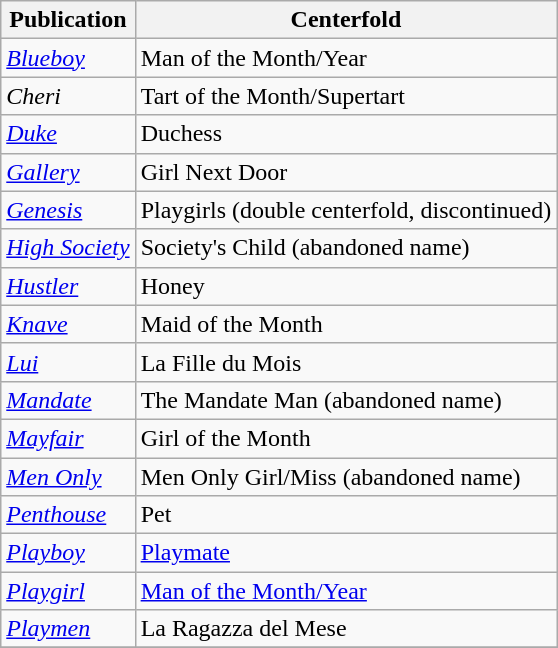<table class="wikitable">
<tr>
<th>Publication</th>
<th>Centerfold</th>
</tr>
<tr>
<td><a href='#'><em>Blueboy</em></a></td>
<td>Man of the Month/Year</td>
</tr>
<tr>
<td><em>Cheri</em></td>
<td>Tart of the Month/Supertart</td>
</tr>
<tr>
<td><a href='#'><em>Duke</em></a></td>
<td>Duchess</td>
</tr>
<tr>
<td><a href='#'><em>Gallery</em></a></td>
<td>Girl Next Door</td>
</tr>
<tr>
<td><a href='#'><em>Genesis</em></a></td>
<td>Playgirls (double centerfold, discontinued)</td>
</tr>
<tr>
<td><a href='#'><em>High Society</em></a></td>
<td>Society's Child (abandoned name)</td>
</tr>
<tr>
<td><a href='#'><em>Hustler</em></a></td>
<td>Honey</td>
</tr>
<tr>
<td><a href='#'><em>Knave</em></a></td>
<td>Maid of the Month</td>
</tr>
<tr>
<td><em><a href='#'>Lui</a></em></td>
<td>La Fille du Mois</td>
</tr>
<tr>
<td><a href='#'><em>Mandate</em></a></td>
<td>The Mandate Man (abandoned name)</td>
</tr>
<tr>
<td><a href='#'><em>Mayfair</em></a></td>
<td>Girl of the Month</td>
</tr>
<tr>
<td><em><a href='#'>Men Only</a></em></td>
<td>Men Only Girl/Miss (abandoned name)</td>
</tr>
<tr>
<td><a href='#'><em>Penthouse</em></a></td>
<td>Pet</td>
</tr>
<tr>
<td><em><a href='#'>Playboy</a></em></td>
<td><a href='#'>Playmate</a></td>
</tr>
<tr>
<td><em><a href='#'>Playgirl</a></em></td>
<td><a href='#'>Man of the Month/Year</a></td>
</tr>
<tr>
<td><em><a href='#'>Playmen</a></em></td>
<td>La Ragazza del Mese</td>
</tr>
<tr>
</tr>
</table>
